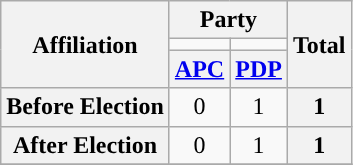<table class="wikitable" style="text-align:center">
<tr>
<th rowspan="3">Affiliation</th>
<th colspan="2">Party</th>
<th rowspan="3">Total</th>
</tr>
<tr>
<td style="background-color:"></td>
<td style="background-color:"></td>
</tr>
<tr>
<th><a href='#'>APC</a></th>
<th><a href='#'>PDP</a></th>
</tr>
<tr>
<th>Before Election</th>
<td>0</td>
<td>1</td>
<th>1</th>
</tr>
<tr>
<th>After Election</th>
<td>0</td>
<td>1</td>
<th>1</th>
</tr>
<tr>
</tr>
</table>
